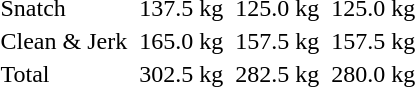<table>
<tr>
<td>Snatch</td>
<td></td>
<td>137.5 kg</td>
<td></td>
<td>125.0 kg</td>
<td></td>
<td>125.0 kg</td>
</tr>
<tr>
<td>Clean & Jerk</td>
<td></td>
<td>165.0 kg</td>
<td></td>
<td>157.5 kg</td>
<td></td>
<td>157.5 kg</td>
</tr>
<tr>
<td>Total</td>
<td></td>
<td>302.5 kg</td>
<td></td>
<td>282.5 kg</td>
<td></td>
<td>280.0 kg</td>
</tr>
</table>
